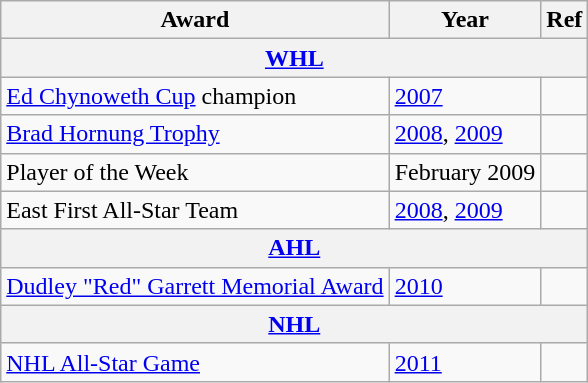<table class="wikitable">
<tr>
<th>Award</th>
<th>Year</th>
<th>Ref</th>
</tr>
<tr>
<th colspan="3"><a href='#'>WHL</a></th>
</tr>
<tr>
<td><a href='#'>Ed Chynoweth Cup</a> champion</td>
<td><a href='#'>2007</a></td>
<td></td>
</tr>
<tr>
<td><a href='#'>Brad Hornung Trophy</a></td>
<td><a href='#'>2008</a>, <a href='#'>2009</a></td>
<td></td>
</tr>
<tr>
<td>Player of the Week</td>
<td>February 2009</td>
<td></td>
</tr>
<tr>
<td>East First All-Star Team</td>
<td><a href='#'>2008</a>, <a href='#'>2009</a></td>
<td></td>
</tr>
<tr>
<th colspan="3"><a href='#'>AHL</a></th>
</tr>
<tr>
<td><a href='#'>Dudley "Red" Garrett Memorial Award</a></td>
<td><a href='#'>2010</a></td>
<td></td>
</tr>
<tr>
<th colspan="3"><a href='#'>NHL</a></th>
</tr>
<tr>
<td><a href='#'>NHL All-Star Game</a></td>
<td><a href='#'>2011</a></td>
<td></td>
</tr>
</table>
